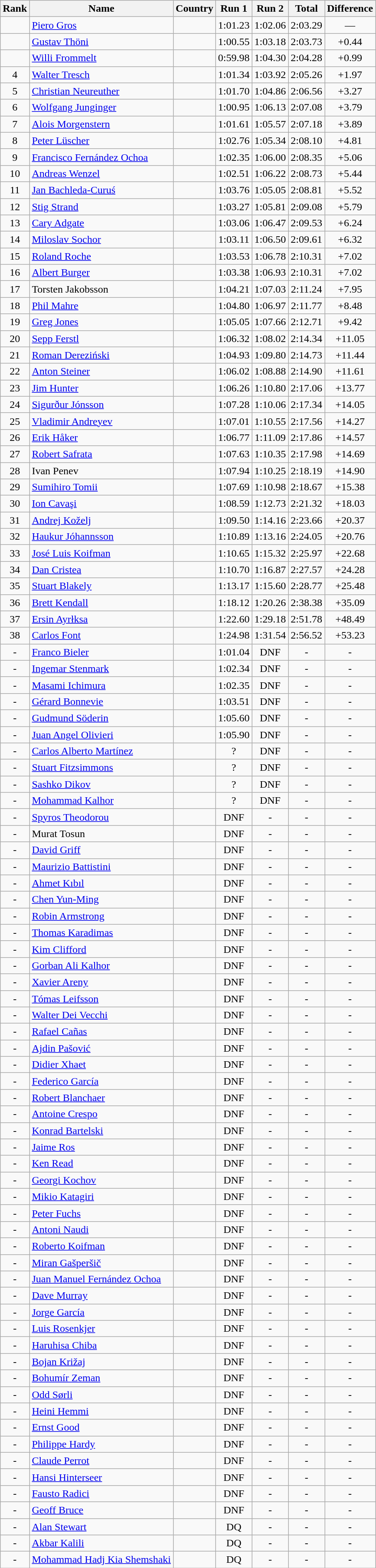<table class="wikitable sortable" style="text-align:center">
<tr>
<th>Rank</th>
<th>Name</th>
<th>Country</th>
<th>Run 1</th>
<th>Run 2</th>
<th>Total</th>
<th>Difference</th>
</tr>
<tr>
<td></td>
<td align=left><a href='#'>Piero Gros</a></td>
<td align=left></td>
<td>1:01.23</td>
<td>1:02.06</td>
<td>2:03.29</td>
<td>—</td>
</tr>
<tr>
<td></td>
<td align=left><a href='#'>Gustav Thöni</a></td>
<td align=left></td>
<td>1:00.55</td>
<td>1:03.18</td>
<td>2:03.73</td>
<td>+0.44</td>
</tr>
<tr>
<td></td>
<td align=left><a href='#'>Willi Frommelt</a></td>
<td align=left></td>
<td>0:59.98</td>
<td>1:04.30</td>
<td>2:04.28</td>
<td>+0.99</td>
</tr>
<tr>
<td>4</td>
<td align=left><a href='#'>Walter Tresch</a></td>
<td align=left></td>
<td>1:01.34</td>
<td>1:03.92</td>
<td>2:05.26</td>
<td>+1.97</td>
</tr>
<tr>
<td>5</td>
<td align=left><a href='#'>Christian Neureuther</a></td>
<td align=left></td>
<td>1:01.70</td>
<td>1:04.86</td>
<td>2:06.56</td>
<td>+3.27</td>
</tr>
<tr>
<td>6</td>
<td align=left><a href='#'>Wolfgang Junginger</a></td>
<td align=left></td>
<td>1:00.95</td>
<td>1:06.13</td>
<td>2:07.08</td>
<td>+3.79</td>
</tr>
<tr>
<td>7</td>
<td align=left><a href='#'>Alois Morgenstern</a></td>
<td align=left></td>
<td>1:01.61</td>
<td>1:05.57</td>
<td>2:07.18</td>
<td>+3.89</td>
</tr>
<tr>
<td>8</td>
<td align=left><a href='#'>Peter Lüscher</a></td>
<td align=left></td>
<td>1:02.76</td>
<td>1:05.34</td>
<td>2:08.10</td>
<td>+4.81</td>
</tr>
<tr>
<td>9</td>
<td align=left><a href='#'>Francisco Fernández Ochoa</a></td>
<td align=left></td>
<td>1:02.35</td>
<td>1:06.00</td>
<td>2:08.35</td>
<td>+5.06</td>
</tr>
<tr>
<td>10</td>
<td align=left><a href='#'>Andreas Wenzel</a></td>
<td align=left></td>
<td>1:02.51</td>
<td>1:06.22</td>
<td>2:08.73</td>
<td>+5.44</td>
</tr>
<tr>
<td>11</td>
<td align=left><a href='#'>Jan Bachleda-Curuś</a></td>
<td align=left></td>
<td>1:03.76</td>
<td>1:05.05</td>
<td>2:08.81</td>
<td>+5.52</td>
</tr>
<tr>
<td>12</td>
<td align=left><a href='#'>Stig Strand</a></td>
<td align=left></td>
<td>1:03.27</td>
<td>1:05.81</td>
<td>2:09.08</td>
<td>+5.79</td>
</tr>
<tr>
<td>13</td>
<td align=left><a href='#'>Cary Adgate</a></td>
<td align=left></td>
<td>1:03.06</td>
<td>1:06.47</td>
<td>2:09.53</td>
<td>+6.24</td>
</tr>
<tr>
<td>14</td>
<td align=left><a href='#'>Miloslav Sochor</a></td>
<td align=left></td>
<td>1:03.11</td>
<td>1:06.50</td>
<td>2:09.61</td>
<td>+6.32</td>
</tr>
<tr>
<td>15</td>
<td align=left><a href='#'>Roland Roche</a></td>
<td align=left></td>
<td>1:03.53</td>
<td>1:06.78</td>
<td>2:10.31</td>
<td>+7.02</td>
</tr>
<tr>
<td>16</td>
<td align=left><a href='#'>Albert Burger</a></td>
<td align=left></td>
<td>1:03.38</td>
<td>1:06.93</td>
<td>2:10.31</td>
<td>+7.02</td>
</tr>
<tr>
<td>17</td>
<td align=left>Torsten Jakobsson</td>
<td align=left></td>
<td>1:04.21</td>
<td>1:07.03</td>
<td>2:11.24</td>
<td>+7.95</td>
</tr>
<tr>
<td>18</td>
<td align=left><a href='#'>Phil Mahre</a></td>
<td align=left></td>
<td>1:04.80</td>
<td>1:06.97</td>
<td>2:11.77</td>
<td>+8.48</td>
</tr>
<tr>
<td>19</td>
<td align=left><a href='#'>Greg Jones</a></td>
<td align=left></td>
<td>1:05.05</td>
<td>1:07.66</td>
<td>2:12.71</td>
<td>+9.42</td>
</tr>
<tr>
<td>20</td>
<td align=left><a href='#'>Sepp Ferstl</a></td>
<td align=left></td>
<td>1:06.32</td>
<td>1:08.02</td>
<td>2:14.34</td>
<td>+11.05</td>
</tr>
<tr>
<td>21</td>
<td align=left><a href='#'>Roman Dereziński</a></td>
<td align=left></td>
<td>1:04.93</td>
<td>1:09.80</td>
<td>2:14.73</td>
<td>+11.44</td>
</tr>
<tr>
<td>22</td>
<td align=left><a href='#'>Anton Steiner</a></td>
<td align=left></td>
<td>1:06.02</td>
<td>1:08.88</td>
<td>2:14.90</td>
<td>+11.61</td>
</tr>
<tr>
<td>23</td>
<td align=left><a href='#'>Jim Hunter</a></td>
<td align=left></td>
<td>1:06.26</td>
<td>1:10.80</td>
<td>2:17.06</td>
<td>+13.77</td>
</tr>
<tr>
<td>24</td>
<td align=left><a href='#'>Sigurður Jónsson</a></td>
<td align=left></td>
<td>1:07.28</td>
<td>1:10.06</td>
<td>2:17.34</td>
<td>+14.05</td>
</tr>
<tr>
<td>25</td>
<td align=left><a href='#'>Vladimir Andreyev</a></td>
<td align=left></td>
<td>1:07.01</td>
<td>1:10.55</td>
<td>2:17.56</td>
<td>+14.27</td>
</tr>
<tr>
<td>26</td>
<td align=left><a href='#'>Erik Håker</a></td>
<td align=left></td>
<td>1:06.77</td>
<td>1:11.09</td>
<td>2:17.86</td>
<td>+14.57</td>
</tr>
<tr>
<td>27</td>
<td align=left><a href='#'>Robert Safrata</a></td>
<td align=left></td>
<td>1:07.63</td>
<td>1:10.35</td>
<td>2:17.98</td>
<td>+14.69</td>
</tr>
<tr>
<td>28</td>
<td align=left>Ivan Penev</td>
<td align=left></td>
<td>1:07.94</td>
<td>1:10.25</td>
<td>2:18.19</td>
<td>+14.90</td>
</tr>
<tr>
<td>29</td>
<td align=left><a href='#'>Sumihiro Tomii</a></td>
<td align=left></td>
<td>1:07.69</td>
<td>1:10.98</td>
<td>2:18.67</td>
<td>+15.38</td>
</tr>
<tr>
<td>30</td>
<td align=left><a href='#'>Ion Cavaşi</a></td>
<td align=left></td>
<td>1:08.59</td>
<td>1:12.73</td>
<td>2:21.32</td>
<td>+18.03</td>
</tr>
<tr>
<td>31</td>
<td align=left><a href='#'>Andrej Koželj</a></td>
<td align=left></td>
<td>1:09.50</td>
<td>1:14.16</td>
<td>2:23.66</td>
<td>+20.37</td>
</tr>
<tr>
<td>32</td>
<td align=left><a href='#'>Haukur Jóhannsson</a></td>
<td align=left></td>
<td>1:10.89</td>
<td>1:13.16</td>
<td>2:24.05</td>
<td>+20.76</td>
</tr>
<tr>
<td>33</td>
<td align=left><a href='#'>José Luis Koifman</a></td>
<td align=left></td>
<td>1:10.65</td>
<td>1:15.32</td>
<td>2:25.97</td>
<td>+22.68</td>
</tr>
<tr>
<td>34</td>
<td align=left><a href='#'>Dan Cristea</a></td>
<td align=left></td>
<td>1:10.70</td>
<td>1:16.87</td>
<td>2:27.57</td>
<td>+24.28</td>
</tr>
<tr>
<td>35</td>
<td align=left><a href='#'>Stuart Blakely</a></td>
<td align=left></td>
<td>1:13.17</td>
<td>1:15.60</td>
<td>2:28.77</td>
<td>+25.48</td>
</tr>
<tr>
<td>36</td>
<td align=left><a href='#'>Brett Kendall</a></td>
<td align=left></td>
<td>1:18.12</td>
<td>1:20.26</td>
<td>2:38.38</td>
<td>+35.09</td>
</tr>
<tr>
<td>37</td>
<td align=left><a href='#'>Ersin Ayrłksa</a></td>
<td align=left></td>
<td>1:22.60</td>
<td>1:29.18</td>
<td>2:51.78</td>
<td>+48.49</td>
</tr>
<tr>
<td>38</td>
<td align=left><a href='#'>Carlos Font</a></td>
<td align=left></td>
<td>1:24.98</td>
<td>1:31.54</td>
<td>2:56.52</td>
<td>+53.23</td>
</tr>
<tr>
<td>-</td>
<td align=left><a href='#'>Franco Bieler</a></td>
<td align=left></td>
<td>1:01.04</td>
<td>DNF</td>
<td>-</td>
<td>-</td>
</tr>
<tr>
<td>-</td>
<td align=left><a href='#'>Ingemar Stenmark</a></td>
<td align=left></td>
<td>1:02.34</td>
<td>DNF</td>
<td>-</td>
<td>-</td>
</tr>
<tr>
<td>-</td>
<td align=left><a href='#'>Masami Ichimura</a></td>
<td align=left></td>
<td>1:02.35</td>
<td>DNF</td>
<td>-</td>
<td>-</td>
</tr>
<tr>
<td>-</td>
<td align=left><a href='#'>Gérard Bonnevie</a></td>
<td align=left></td>
<td>1:03.51</td>
<td>DNF</td>
<td>-</td>
<td>-</td>
</tr>
<tr>
<td>-</td>
<td align=left><a href='#'>Gudmund Söderin</a></td>
<td align=left></td>
<td>1:05.60</td>
<td>DNF</td>
<td>-</td>
<td>-</td>
</tr>
<tr>
<td>-</td>
<td align=left><a href='#'>Juan Angel Olivieri</a></td>
<td align=left></td>
<td>1:05.90</td>
<td>DNF</td>
<td>-</td>
<td>-</td>
</tr>
<tr>
<td>-</td>
<td align=left><a href='#'>Carlos Alberto Martínez</a></td>
<td align=left></td>
<td>?</td>
<td>DNF</td>
<td>-</td>
<td>-</td>
</tr>
<tr>
<td>-</td>
<td align=left><a href='#'>Stuart Fitzsimmons</a></td>
<td align=left></td>
<td>?</td>
<td>DNF</td>
<td>-</td>
<td>-</td>
</tr>
<tr>
<td>-</td>
<td align=left><a href='#'>Sashko Dikov</a></td>
<td align=left></td>
<td>?</td>
<td>DNF</td>
<td>-</td>
<td>-</td>
</tr>
<tr>
<td>-</td>
<td align=left><a href='#'>Mohammad Kalhor</a></td>
<td align=left></td>
<td>?</td>
<td>DNF</td>
<td>-</td>
<td>-</td>
</tr>
<tr>
<td>-</td>
<td align=left><a href='#'>Spyros Theodorou</a></td>
<td align=left></td>
<td>DNF</td>
<td>-</td>
<td>-</td>
<td>-</td>
</tr>
<tr>
<td>-</td>
<td align=left>Murat Tosun</td>
<td align=left></td>
<td>DNF</td>
<td>-</td>
<td>-</td>
<td>-</td>
</tr>
<tr>
<td>-</td>
<td align=left><a href='#'>David Griff</a></td>
<td align=left></td>
<td>DNF</td>
<td>-</td>
<td>-</td>
<td>-</td>
</tr>
<tr>
<td>-</td>
<td align=left><a href='#'>Maurizio Battistini</a></td>
<td align=left></td>
<td>DNF</td>
<td>-</td>
<td>-</td>
<td>-</td>
</tr>
<tr>
<td>-</td>
<td align=left><a href='#'>Ahmet Kıbıl</a></td>
<td align=left></td>
<td>DNF</td>
<td>-</td>
<td>-</td>
<td>-</td>
</tr>
<tr>
<td>-</td>
<td align=left><a href='#'>Chen Yun-Ming</a></td>
<td align=left></td>
<td>DNF</td>
<td>-</td>
<td>-</td>
<td>-</td>
</tr>
<tr>
<td>-</td>
<td align=left><a href='#'>Robin Armstrong</a></td>
<td align=left></td>
<td>DNF</td>
<td>-</td>
<td>-</td>
<td>-</td>
</tr>
<tr>
<td>-</td>
<td align=left><a href='#'>Thomas Karadimas</a></td>
<td align=left></td>
<td>DNF</td>
<td>-</td>
<td>-</td>
<td>-</td>
</tr>
<tr>
<td>-</td>
<td align=left><a href='#'>Kim Clifford</a></td>
<td align=left></td>
<td>DNF</td>
<td>-</td>
<td>-</td>
<td>-</td>
</tr>
<tr>
<td>-</td>
<td align=left><a href='#'>Gorban Ali Kalhor</a></td>
<td align=left></td>
<td>DNF</td>
<td>-</td>
<td>-</td>
<td>-</td>
</tr>
<tr>
<td>-</td>
<td align=left><a href='#'>Xavier Areny</a></td>
<td align=left></td>
<td>DNF</td>
<td>-</td>
<td>-</td>
<td>-</td>
</tr>
<tr>
<td>-</td>
<td align=left><a href='#'>Tómas Leifsson</a></td>
<td align=left></td>
<td>DNF</td>
<td>-</td>
<td>-</td>
<td>-</td>
</tr>
<tr>
<td>-</td>
<td align=left><a href='#'>Walter Dei Vecchi</a></td>
<td align=left></td>
<td>DNF</td>
<td>-</td>
<td>-</td>
<td>-</td>
</tr>
<tr>
<td>-</td>
<td align=left><a href='#'>Rafael Cañas</a></td>
<td align=left></td>
<td>DNF</td>
<td>-</td>
<td>-</td>
<td>-</td>
</tr>
<tr>
<td>-</td>
<td align=left><a href='#'>Ajdin Pašović</a></td>
<td align=left></td>
<td>DNF</td>
<td>-</td>
<td>-</td>
<td>-</td>
</tr>
<tr>
<td>-</td>
<td align=left><a href='#'>Didier Xhaet</a></td>
<td align=left></td>
<td>DNF</td>
<td>-</td>
<td>-</td>
<td>-</td>
</tr>
<tr>
<td>-</td>
<td align=left><a href='#'>Federico García</a></td>
<td align=left></td>
<td>DNF</td>
<td>-</td>
<td>-</td>
<td>-</td>
</tr>
<tr>
<td>-</td>
<td align=left><a href='#'>Robert Blanchaer</a></td>
<td align=left></td>
<td>DNF</td>
<td>-</td>
<td>-</td>
<td>-</td>
</tr>
<tr>
<td>-</td>
<td align=left><a href='#'>Antoine Crespo</a></td>
<td align=left></td>
<td>DNF</td>
<td>-</td>
<td>-</td>
<td>-</td>
</tr>
<tr>
<td>-</td>
<td align=left><a href='#'>Konrad Bartelski</a></td>
<td align=left></td>
<td>DNF</td>
<td>-</td>
<td>-</td>
<td>-</td>
</tr>
<tr>
<td>-</td>
<td align=left><a href='#'>Jaime Ros</a></td>
<td align=left></td>
<td>DNF</td>
<td>-</td>
<td>-</td>
<td>-</td>
</tr>
<tr>
<td>-</td>
<td align=left><a href='#'>Ken Read</a></td>
<td align=left></td>
<td>DNF</td>
<td>-</td>
<td>-</td>
<td>-</td>
</tr>
<tr>
<td>-</td>
<td align=left><a href='#'>Georgi Kochov</a></td>
<td align=left></td>
<td>DNF</td>
<td>-</td>
<td>-</td>
<td>-</td>
</tr>
<tr>
<td>-</td>
<td align=left><a href='#'>Mikio Katagiri</a></td>
<td align=left></td>
<td>DNF</td>
<td>-</td>
<td>-</td>
<td>-</td>
</tr>
<tr>
<td>-</td>
<td align=left><a href='#'>Peter Fuchs</a></td>
<td align=left></td>
<td>DNF</td>
<td>-</td>
<td>-</td>
<td>-</td>
</tr>
<tr>
<td>-</td>
<td align=left><a href='#'>Antoni Naudi</a></td>
<td align=left></td>
<td>DNF</td>
<td>-</td>
<td>-</td>
<td>-</td>
</tr>
<tr>
<td>-</td>
<td align=left><a href='#'>Roberto Koifman</a></td>
<td align=left></td>
<td>DNF</td>
<td>-</td>
<td>-</td>
<td>-</td>
</tr>
<tr>
<td>-</td>
<td align=left><a href='#'>Miran Gašperšič</a></td>
<td align=left></td>
<td>DNF</td>
<td>-</td>
<td>-</td>
<td>-</td>
</tr>
<tr>
<td>-</td>
<td align=left><a href='#'>Juan Manuel Fernández Ochoa</a></td>
<td align=left></td>
<td>DNF</td>
<td>-</td>
<td>-</td>
<td>-</td>
</tr>
<tr>
<td>-</td>
<td align=left><a href='#'>Dave Murray</a></td>
<td align=left></td>
<td>DNF</td>
<td>-</td>
<td>-</td>
<td>-</td>
</tr>
<tr>
<td>-</td>
<td align=left><a href='#'>Jorge García</a></td>
<td align=left></td>
<td>DNF</td>
<td>-</td>
<td>-</td>
<td>-</td>
</tr>
<tr>
<td>-</td>
<td align=left><a href='#'>Luis Rosenkjer</a></td>
<td align=left></td>
<td>DNF</td>
<td>-</td>
<td>-</td>
<td>-</td>
</tr>
<tr>
<td>-</td>
<td align=left><a href='#'>Haruhisa Chiba</a></td>
<td align=left></td>
<td>DNF</td>
<td>-</td>
<td>-</td>
<td>-</td>
</tr>
<tr>
<td>-</td>
<td align=left><a href='#'>Bojan Križaj</a></td>
<td align=left></td>
<td>DNF</td>
<td>-</td>
<td>-</td>
<td>-</td>
</tr>
<tr>
<td>-</td>
<td align=left><a href='#'>Bohumír Zeman</a></td>
<td align=left></td>
<td>DNF</td>
<td>-</td>
<td>-</td>
<td>-</td>
</tr>
<tr>
<td>-</td>
<td align=left><a href='#'>Odd Sørli</a></td>
<td align=left></td>
<td>DNF</td>
<td>-</td>
<td>-</td>
<td>-</td>
</tr>
<tr>
<td>-</td>
<td align=left><a href='#'>Heini Hemmi</a></td>
<td align=left></td>
<td>DNF</td>
<td>-</td>
<td>-</td>
<td>-</td>
</tr>
<tr>
<td>-</td>
<td align=left><a href='#'>Ernst Good</a></td>
<td align=left></td>
<td>DNF</td>
<td>-</td>
<td>-</td>
<td>-</td>
</tr>
<tr>
<td>-</td>
<td align=left><a href='#'>Philippe Hardy</a></td>
<td align=left></td>
<td>DNF</td>
<td>-</td>
<td>-</td>
<td>-</td>
</tr>
<tr>
<td>-</td>
<td align=left><a href='#'>Claude Perrot</a></td>
<td align=left></td>
<td>DNF</td>
<td>-</td>
<td>-</td>
<td>-</td>
</tr>
<tr>
<td>-</td>
<td align=left><a href='#'>Hansi Hinterseer</a></td>
<td align=left></td>
<td>DNF</td>
<td>-</td>
<td>-</td>
<td>-</td>
</tr>
<tr>
<td>-</td>
<td align=left><a href='#'>Fausto Radici</a></td>
<td align=left></td>
<td>DNF</td>
<td>-</td>
<td>-</td>
<td>-</td>
</tr>
<tr>
<td>-</td>
<td align=left><a href='#'>Geoff Bruce</a></td>
<td align=left></td>
<td>DNF</td>
<td>-</td>
<td>-</td>
<td>-</td>
</tr>
<tr>
<td>-</td>
<td align=left><a href='#'>Alan Stewart</a></td>
<td align=left></td>
<td>DQ</td>
<td>-</td>
<td>-</td>
<td>-</td>
</tr>
<tr>
<td>-</td>
<td align=left><a href='#'>Akbar Kalili</a></td>
<td align=left></td>
<td>DQ</td>
<td>-</td>
<td>-</td>
<td>-</td>
</tr>
<tr>
<td>-</td>
<td align=left><a href='#'>Mohammad Hadj Kia Shemshaki</a></td>
<td align=left></td>
<td>DQ</td>
<td>-</td>
<td>-</td>
<td>-</td>
</tr>
</table>
